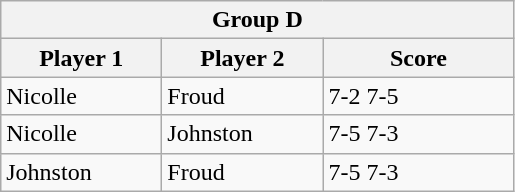<table class="wikitable">
<tr>
<th colspan="3">Group D</th>
</tr>
<tr>
<th width=100>Player 1</th>
<th width=100>Player 2</th>
<th width=120>Score</th>
</tr>
<tr>
<td>Nicolle</td>
<td>Froud</td>
<td>7-2 7-5</td>
</tr>
<tr>
<td>Nicolle</td>
<td>Johnston</td>
<td>7-5 7-3</td>
</tr>
<tr>
<td>Johnston</td>
<td>Froud</td>
<td>7-5 7-3</td>
</tr>
</table>
